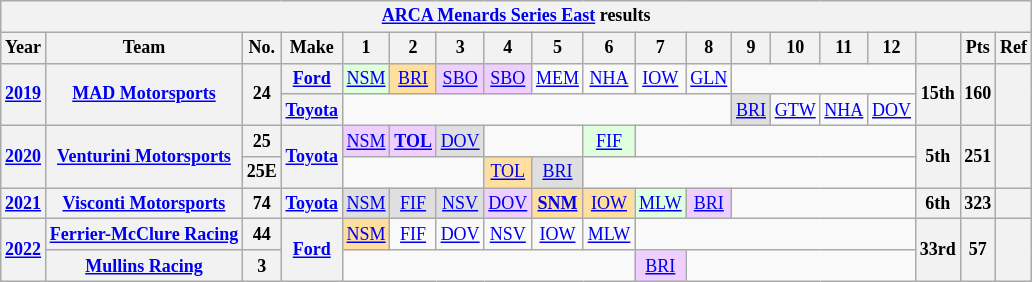<table class="wikitable" style="text-align:center; font-size:75%">
<tr>
<th colspan=19><a href='#'>ARCA Menards Series East</a> results</th>
</tr>
<tr>
<th>Year</th>
<th>Team</th>
<th>No.</th>
<th>Make</th>
<th>1</th>
<th>2</th>
<th>3</th>
<th>4</th>
<th>5</th>
<th>6</th>
<th>7</th>
<th>8</th>
<th>9</th>
<th>10</th>
<th>11</th>
<th>12</th>
<th></th>
<th>Pts</th>
<th>Ref</th>
</tr>
<tr>
<th rowspan=2><a href='#'>2019</a></th>
<th rowspan=2><a href='#'>MAD Motorsports</a></th>
<th rowspan=2>24</th>
<th><a href='#'>Ford</a></th>
<td style="background:#DFFFDF;"><a href='#'>NSM</a><br></td>
<td style="background:#FFDF9F;"><a href='#'>BRI</a><br></td>
<td style="background:#EFCFFF;"><a href='#'>SBO</a><br></td>
<td style="background:#EFCFFF;"><a href='#'>SBO</a><br></td>
<td><a href='#'>MEM</a></td>
<td><a href='#'>NHA</a></td>
<td><a href='#'>IOW</a></td>
<td><a href='#'>GLN</a></td>
<td colspan=4></td>
<th rowspan=2>15th</th>
<th rowspan=2>160</th>
<th rowspan=2></th>
</tr>
<tr>
<th><a href='#'>Toyota</a></th>
<td colspan=8></td>
<td style="background:#DFDFDF;"><a href='#'>BRI</a><br></td>
<td><a href='#'>GTW</a></td>
<td><a href='#'>NHA</a></td>
<td><a href='#'>DOV</a></td>
</tr>
<tr>
<th rowspan=2><a href='#'>2020</a></th>
<th rowspan=2><a href='#'>Venturini Motorsports</a></th>
<th>25</th>
<th rowspan=2><a href='#'>Toyota</a></th>
<td style="background:#EFCFFF;"><a href='#'>NSM</a><br></td>
<td style="background:#EFCFFF;"><strong><a href='#'>TOL</a></strong><br></td>
<td style="background:#DFDFDF;"><a href='#'>DOV</a><br></td>
<td colspan=2></td>
<td style="background:#DFFFDF;"><a href='#'>FIF</a><br></td>
<td colspan=6></td>
<th rowspan=2>5th</th>
<th rowspan=2>251</th>
<th rowspan=2></th>
</tr>
<tr>
<th>25E</th>
<td colspan=3></td>
<td style="background:#FFDF9F;"><a href='#'>TOL</a><br></td>
<td style="background:#DFDFDF;"><a href='#'>BRI</a><br></td>
<td colspan=7></td>
</tr>
<tr>
<th><a href='#'>2021</a></th>
<th><a href='#'>Visconti Motorsports</a></th>
<th>74</th>
<th><a href='#'>Toyota</a></th>
<td style="background:#DFDFDF;"><a href='#'>NSM</a><br></td>
<td style="background:#DFDFDF;"><a href='#'>FIF</a><br></td>
<td style="background:#DFDFDF;"><a href='#'>NSV</a><br></td>
<td style="background:#EFCFFF;"><a href='#'>DOV</a><br></td>
<td style="background:#FFDF9F;"><strong><a href='#'>SNM</a></strong><br></td>
<td style="background:#FFDF9F;"><a href='#'>IOW</a><br></td>
<td style="background:#DFFFDF;"><a href='#'>MLW</a><br></td>
<td style="background:#EFCFFF;"><a href='#'>BRI</a><br></td>
<td colspan=4></td>
<th>6th</th>
<th>323</th>
<th></th>
</tr>
<tr>
<th rowspan=2><a href='#'>2022</a></th>
<th><a href='#'>Ferrier-McClure Racing</a></th>
<th>44</th>
<th rowspan=2><a href='#'>Ford</a></th>
<td style="background:#FFDF9F;"><a href='#'>NSM</a><br></td>
<td><a href='#'>FIF</a></td>
<td><a href='#'>DOV</a></td>
<td><a href='#'>NSV</a></td>
<td><a href='#'>IOW</a></td>
<td><a href='#'>MLW</a></td>
<td colspan=6></td>
<th rowspan=2>33rd</th>
<th rowspan=2>57</th>
<th rowspan=2></th>
</tr>
<tr>
<th><a href='#'>Mullins Racing</a></th>
<th>3</th>
<td colspan=6></td>
<td style="background:#EFCFFF;"><a href='#'>BRI</a><br></td>
<td colspan=5></td>
</tr>
</table>
